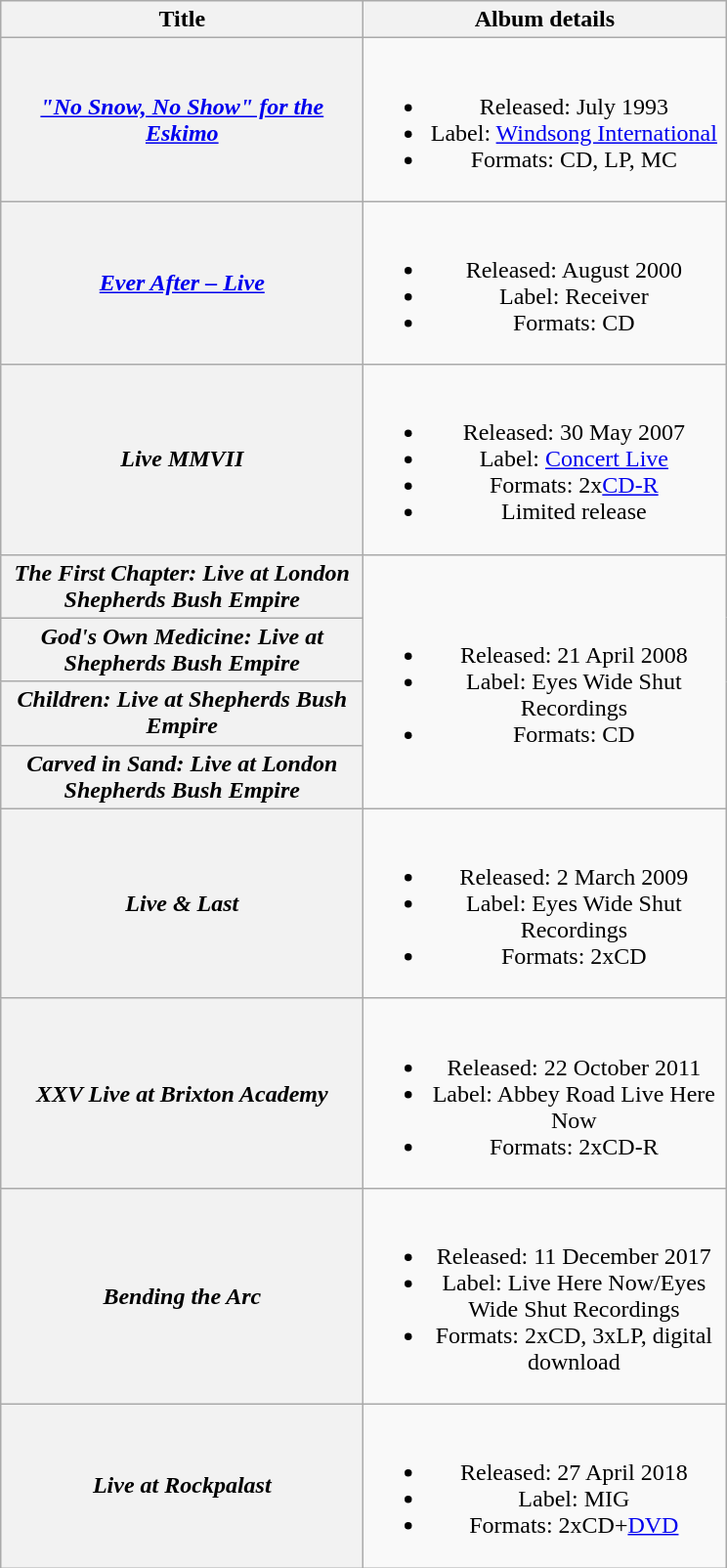<table class="wikitable plainrowheaders" style="text-align:center;">
<tr>
<th scope="col" style="width:15em;">Title</th>
<th scope="col" style="width:15em;">Album details</th>
</tr>
<tr>
<th scope="row"><em><a href='#'>"No Snow, No Show" for the Eskimo</a></em></th>
<td><br><ul><li>Released: July 1993</li><li>Label: <a href='#'>Windsong International</a></li><li>Formats: CD, LP, MC</li></ul></td>
</tr>
<tr>
<th scope="row"><em><a href='#'>Ever After – Live</a></em></th>
<td><br><ul><li>Released: August 2000</li><li>Label: Receiver</li><li>Formats: CD</li></ul></td>
</tr>
<tr>
<th scope="row"><em>Live MMVII</em></th>
<td><br><ul><li>Released: 30 May 2007</li><li>Label: <a href='#'>Concert Live</a></li><li>Formats: 2x<a href='#'>CD-R</a></li><li>Limited release</li></ul></td>
</tr>
<tr>
<th scope="row"><em>The First Chapter: Live at London Shepherds Bush Empire</em></th>
<td rowspan="4"><br><ul><li>Released: 21 April 2008</li><li>Label: Eyes Wide Shut Recordings</li><li>Formats: CD</li></ul></td>
</tr>
<tr>
<th scope="row"><em>God's Own Medicine: Live at Shepherds Bush Empire</em></th>
</tr>
<tr>
<th scope="row"><em>Children: Live at Shepherds Bush Empire</em></th>
</tr>
<tr>
<th scope="row"><em>Carved in Sand: Live at London Shepherds Bush Empire</em></th>
</tr>
<tr>
<th scope="row"><em>Live & Last</em></th>
<td><br><ul><li>Released: 2 March 2009</li><li>Label: Eyes Wide Shut Recordings</li><li>Formats: 2xCD</li></ul></td>
</tr>
<tr>
<th scope="row"><em>XXV Live at Brixton Academy</em></th>
<td><br><ul><li>Released: 22 October 2011</li><li>Label: Abbey Road Live Here Now</li><li>Formats: 2xCD-R</li></ul></td>
</tr>
<tr>
<th scope="row"><em>Bending the Arc</em></th>
<td><br><ul><li>Released: 11 December 2017</li><li>Label: Live Here Now/Eyes Wide Shut Recordings</li><li>Formats: 2xCD, 3xLP, digital download</li></ul></td>
</tr>
<tr>
<th scope="row"><em>Live at Rockpalast</em></th>
<td><br><ul><li>Released: 27 April 2018</li><li>Label: MIG</li><li>Formats: 2xCD+<a href='#'>DVD</a></li></ul></td>
</tr>
</table>
